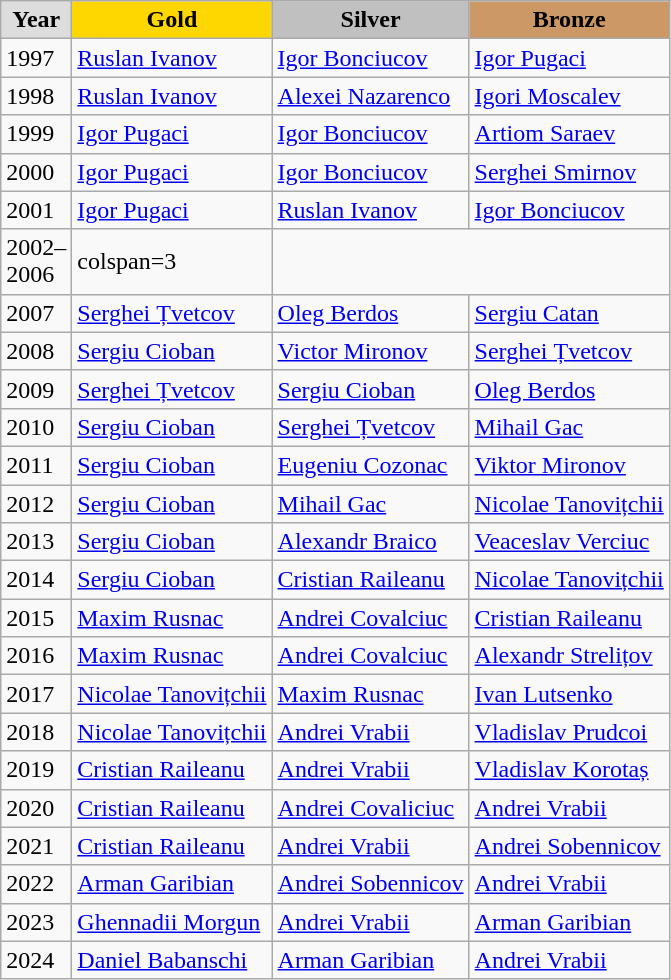<table class="wikitable" style="text-align:left;">
<tr>
<td style="background:#DDDDDD; font-weight:bold; text-align:center;">Year</td>
<td style="background:gold; font-weight:bold; text-align:center;">Gold</td>
<td style="background:silver; font-weight:bold; text-align:center;">Silver</td>
<td style="background:#cc9966; font-weight:bold; text-align:center;">Bronze</td>
</tr>
<tr>
<td>1997</td>
<td><a href='#'>Ruslan Ivanov</a></td>
<td><a href='#'>Igor Bonciucov</a></td>
<td><a href='#'>Igor Pugaci</a></td>
</tr>
<tr>
<td>1998</td>
<td><a href='#'>Ruslan Ivanov</a></td>
<td><a href='#'>Alexei Nazarenco</a></td>
<td><a href='#'>Igori Moscalev</a></td>
</tr>
<tr>
<td>1999</td>
<td><a href='#'>Igor Pugaci</a></td>
<td><a href='#'>Igor Bonciucov</a></td>
<td><a href='#'>Artiom Saraev</a></td>
</tr>
<tr>
<td>2000</td>
<td><a href='#'>Igor Pugaci</a></td>
<td><a href='#'>Igor Bonciucov</a></td>
<td><a href='#'>Serghei Smirnov</a></td>
</tr>
<tr>
<td>2001</td>
<td><a href='#'>Igor Pugaci</a></td>
<td><a href='#'>Ruslan Ivanov</a></td>
<td><a href='#'>Igor Bonciucov</a></td>
</tr>
<tr>
<td>2002–<br>2006</td>
<td>colspan=3 </td>
</tr>
<tr>
<td>2007</td>
<td><a href='#'>Serghei Țvetcov</a></td>
<td><a href='#'>Oleg Berdos</a></td>
<td><a href='#'>Sergiu Catan</a></td>
</tr>
<tr>
<td>2008</td>
<td><a href='#'>Sergiu Cioban</a></td>
<td><a href='#'>Victor Mironov</a></td>
<td><a href='#'>Serghei Țvetcov</a></td>
</tr>
<tr>
<td>2009</td>
<td><a href='#'>Serghei Țvetcov</a></td>
<td><a href='#'>Sergiu Cioban</a></td>
<td><a href='#'>Oleg Berdos</a></td>
</tr>
<tr>
<td>2010</td>
<td><a href='#'>Sergiu Cioban</a></td>
<td><a href='#'>Serghei Țvetcov</a></td>
<td><a href='#'>Mihail Gac</a></td>
</tr>
<tr>
<td>2011</td>
<td><a href='#'>Sergiu Cioban</a></td>
<td><a href='#'>Eugeniu Cozonac</a></td>
<td><a href='#'>Viktor Mironov</a></td>
</tr>
<tr>
<td>2012</td>
<td><a href='#'>Sergiu Cioban</a></td>
<td><a href='#'>Mihail Gac</a></td>
<td><a href='#'>Nicolae Tanovițchii</a></td>
</tr>
<tr>
<td>2013</td>
<td><a href='#'>Sergiu Cioban</a></td>
<td><a href='#'>Alexandr Braico</a></td>
<td><a href='#'>Veaceslav Verciuc</a></td>
</tr>
<tr>
<td>2014</td>
<td><a href='#'>Sergiu Cioban</a></td>
<td><a href='#'>Cristian Raileanu</a></td>
<td><a href='#'>Nicolae Tanovițchii</a></td>
</tr>
<tr>
<td>2015</td>
<td><a href='#'>Maxim Rusnac</a></td>
<td><a href='#'>Andrei Covalciuc</a></td>
<td><a href='#'>Cristian Raileanu</a></td>
</tr>
<tr>
<td>2016</td>
<td><a href='#'>Maxim Rusnac</a></td>
<td><a href='#'>Andrei Covalciuc</a></td>
<td><a href='#'>Alexandr Strelițov</a></td>
</tr>
<tr>
<td>2017</td>
<td><a href='#'>Nicolae Tanovițchii</a></td>
<td><a href='#'>Maxim Rusnac</a></td>
<td><a href='#'>Ivan Lutsenko</a></td>
</tr>
<tr>
<td>2018</td>
<td><a href='#'>Nicolae Tanovițchii</a></td>
<td><a href='#'>Andrei Vrabii</a></td>
<td><a href='#'>Vladislav Prudcoi</a></td>
</tr>
<tr>
<td>2019</td>
<td><a href='#'>Cristian Raileanu</a></td>
<td><a href='#'>Andrei Vrabii</a></td>
<td><a href='#'>Vladislav Korotaș</a></td>
</tr>
<tr>
<td>2020</td>
<td><a href='#'>Cristian Raileanu</a></td>
<td><a href='#'>Andrei Covaliciuc</a></td>
<td><a href='#'>Andrei Vrabii</a></td>
</tr>
<tr>
<td>2021</td>
<td><a href='#'>Cristian Raileanu</a></td>
<td><a href='#'>Andrei Vrabii</a></td>
<td><a href='#'>Andrei Sobennicov</a></td>
</tr>
<tr>
<td>2022</td>
<td><a href='#'>Arman Garibian</a></td>
<td><a href='#'>Andrei Sobennicov</a></td>
<td><a href='#'>Andrei Vrabii</a></td>
</tr>
<tr>
<td>2023</td>
<td><a href='#'>Ghennadii Morgun</a></td>
<td><a href='#'>Andrei Vrabii</a></td>
<td><a href='#'>Arman Garibian</a></td>
</tr>
<tr>
<td>2024</td>
<td><a href='#'>Daniel Babanschi</a></td>
<td><a href='#'>Arman Garibian</a></td>
<td><a href='#'>Andrei Vrabii</a></td>
</tr>
</table>
